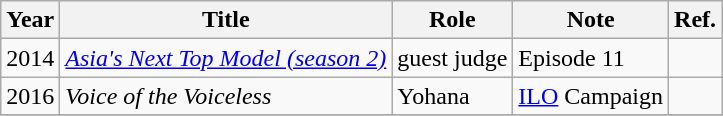<table class="wikitable sortable">
<tr>
<th>Year</th>
<th>Title</th>
<th>Role</th>
<th class="unsortable">Note</th>
<th>Ref.</th>
</tr>
<tr>
<td>2014</td>
<td><em><a href='#'>Asia's Next Top Model (season 2)</a></em></td>
<td>guest judge</td>
<td>Episode 11</td>
<td></td>
</tr>
<tr>
<td>2016</td>
<td><em>Voice of the Voiceless</em></td>
<td>Yohana</td>
<td><a href='#'>ILO</a> Campaign</td>
<td></td>
</tr>
<tr>
</tr>
</table>
